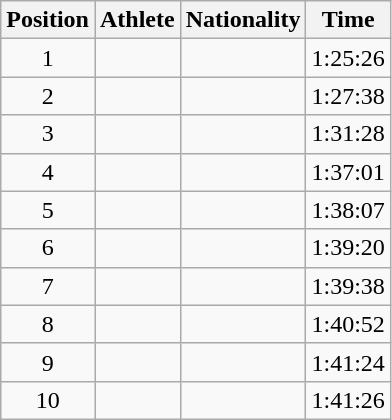<table class="wikitable sortable">
<tr>
<th scope="col">Position</th>
<th scope="col">Athlete</th>
<th scope="col">Nationality</th>
<th scope="col">Time</th>
</tr>
<tr>
<td !scope=row align=center>1</td>
<td></td>
<td></td>
<td>1:25:26</td>
</tr>
<tr>
<td !scope=row align=center>2</td>
<td></td>
<td></td>
<td>1:27:38</td>
</tr>
<tr>
<td !scope=row align=center>3</td>
<td></td>
<td></td>
<td>1:31:28</td>
</tr>
<tr>
<td !scope=row align=center>4</td>
<td></td>
<td></td>
<td>1:37:01</td>
</tr>
<tr>
<td !scope=row align=center>5</td>
<td></td>
<td></td>
<td>1:38:07</td>
</tr>
<tr>
<td !scope=row align=center>6</td>
<td></td>
<td></td>
<td>1:39:20</td>
</tr>
<tr>
<td !scope=row align=center>7</td>
<td></td>
<td></td>
<td>1:39:38</td>
</tr>
<tr>
<td !scope=row align=center>8</td>
<td></td>
<td></td>
<td>1:40:52</td>
</tr>
<tr>
<td !scope=row align=center>9</td>
<td></td>
<td></td>
<td>1:41:24</td>
</tr>
<tr>
<td !scope=row align=center>10</td>
<td></td>
<td></td>
<td>1:41:26</td>
</tr>
</table>
